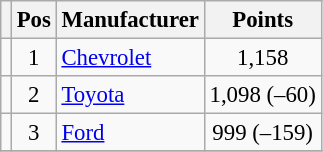<table class="wikitable" style="font-size: 95%;">
<tr>
<th></th>
<th>Pos</th>
<th>Manufacturer</th>
<th>Points</th>
</tr>
<tr>
<td align="left"></td>
<td style="text-align:center;">1</td>
<td><a href='#'>Chevrolet</a></td>
<td style="text-align:center;">1,158</td>
</tr>
<tr>
<td align="left"></td>
<td style="text-align:center;">2</td>
<td><a href='#'>Toyota</a></td>
<td style="text-align:center;">1,098 (–60)</td>
</tr>
<tr>
<td align="left"></td>
<td style="text-align:center;">3</td>
<td><a href='#'>Ford</a></td>
<td style="text-align:center;">999 (–159)</td>
</tr>
<tr class="sortbottom">
</tr>
</table>
